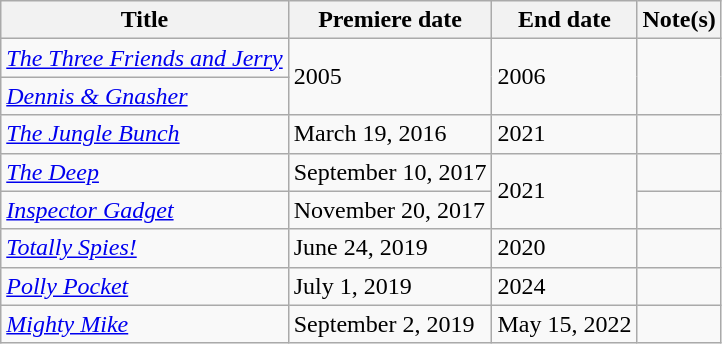<table class="wikitable sortable">
<tr>
<th>Title</th>
<th>Premiere date</th>
<th>End date</th>
<th>Note(s)</th>
</tr>
<tr>
<td><em><a href='#'>The Three Friends and Jerry</a></em></td>
<td rowspan=2>2005</td>
<td rowspan=2>2006</td>
<td rowspan=2></td>
</tr>
<tr>
<td><em><a href='#'>Dennis & Gnasher</a></em></td>
</tr>
<tr>
<td><em><a href='#'>The Jungle Bunch</a></em></td>
<td>March 19, 2016</td>
<td>2021</td>
<td></td>
</tr>
<tr>
<td><em><a href='#'>The Deep</a></em></td>
<td>September 10, 2017</td>
<td rowspan="2">2021</td>
<td></td>
</tr>
<tr>
<td><em><a href='#'>Inspector Gadget</a></em></td>
<td>November 20, 2017</td>
<td></td>
</tr>
<tr>
<td><em><a href='#'>Totally Spies!</a></em></td>
<td>June 24, 2019</td>
<td>2020</td>
<td></td>
</tr>
<tr>
<td><em><a href='#'>Polly Pocket</a></em></td>
<td>July 1, 2019</td>
<td>2024</td>
<td></td>
</tr>
<tr>
<td><em><a href='#'>Mighty Mike</a></em></td>
<td>September 2, 2019</td>
<td>May 15, 2022</td>
<td></td>
</tr>
</table>
